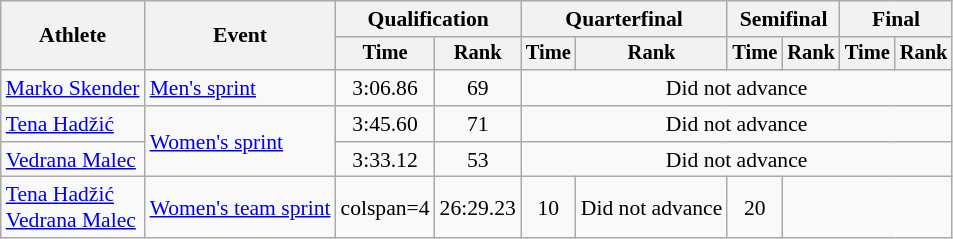<table class="wikitable" style="font-size:90%">
<tr>
<th rowspan="2">Athlete</th>
<th rowspan="2">Event</th>
<th colspan="2">Qualification</th>
<th colspan="2">Quarterfinal</th>
<th colspan="2">Semifinal</th>
<th colspan="2">Final</th>
</tr>
<tr style="font-size:95%">
<th>Time</th>
<th>Rank</th>
<th>Time</th>
<th>Rank</th>
<th>Time</th>
<th>Rank</th>
<th>Time</th>
<th>Rank</th>
</tr>
<tr align=center>
<td align=left><a href='#'>Marko Skender</a></td>
<td align=left><a href='#'>Men's sprint</a></td>
<td>3:06.86</td>
<td>69</td>
<td colspan=6>Did not advance</td>
</tr>
<tr align=center>
<td align=left><a href='#'>Tena Hadžić</a></td>
<td align=left rowspan=2><a href='#'>Women's sprint</a></td>
<td>3:45.60</td>
<td>71</td>
<td colspan=6>Did not advance</td>
</tr>
<tr align=center>
<td align=left><a href='#'>Vedrana Malec</a></td>
<td>3:33.12</td>
<td>53</td>
<td colspan=6>Did not advance</td>
</tr>
<tr align=center>
<td align=left><a href='#'>Tena Hadžić</a><br><a href='#'>Vedrana Malec</a></td>
<td align=left><a href='#'>Women's team sprint</a></td>
<td>colspan=4 </td>
<td>26:29.23</td>
<td>10</td>
<td>Did not advance</td>
<td>20</td>
</tr>
</table>
